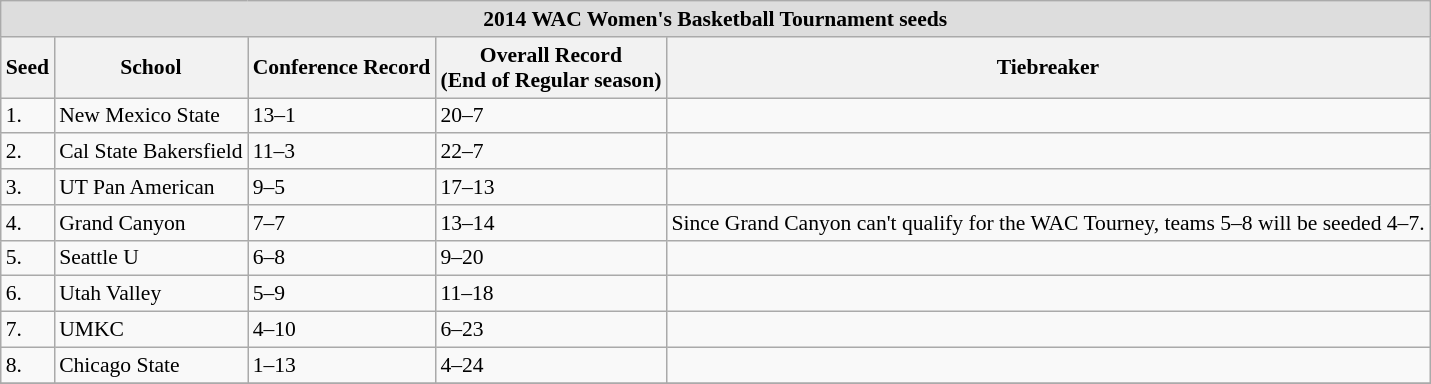<table class="wikitable" style="white-space:nowrap; font-size:90%;">
<tr>
<td colspan="7" style="text-align:center; background:#DDDDDD; font:#000000"><strong>2014 WAC Women's Basketball Tournament seeds</strong></td>
</tr>
<tr bgcolor="#efefef">
<th>Seed</th>
<th>School</th>
<th>Conference Record</th>
<th>Overall Record <br>(End of Regular season)</th>
<th>Tiebreaker</th>
</tr>
<tr>
<td>1.</td>
<td>New Mexico State</td>
<td>13–1</td>
<td>20–7</td>
<td></td>
</tr>
<tr>
<td>2.</td>
<td>Cal State Bakersfield</td>
<td>11–3</td>
<td>22–7</td>
<td></td>
</tr>
<tr>
<td>3.</td>
<td>UT Pan American</td>
<td>9–5</td>
<td>17–13</td>
<td></td>
</tr>
<tr>
<td>4.</td>
<td>Grand Canyon</td>
<td>7–7</td>
<td>13–14</td>
<td>Since Grand Canyon can't qualify for the WAC Tourney, teams 5–8 will be seeded 4–7.</td>
</tr>
<tr>
<td>5.</td>
<td>Seattle U</td>
<td>6–8</td>
<td>9–20</td>
<td></td>
</tr>
<tr>
<td>6.</td>
<td>Utah Valley</td>
<td>5–9</td>
<td>11–18</td>
<td></td>
</tr>
<tr>
<td>7.</td>
<td>UMKC</td>
<td>4–10</td>
<td>6–23</td>
<td></td>
</tr>
<tr>
<td>8.</td>
<td>Chicago State</td>
<td>1–13</td>
<td>4–24</td>
<td></td>
</tr>
<tr>
</tr>
</table>
